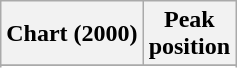<table class="wikitable plainrowheaders" style="text-align:center">
<tr>
<th scope="col">Chart (2000)</th>
<th scope="col">Peak<br>position</th>
</tr>
<tr>
</tr>
<tr>
</tr>
</table>
